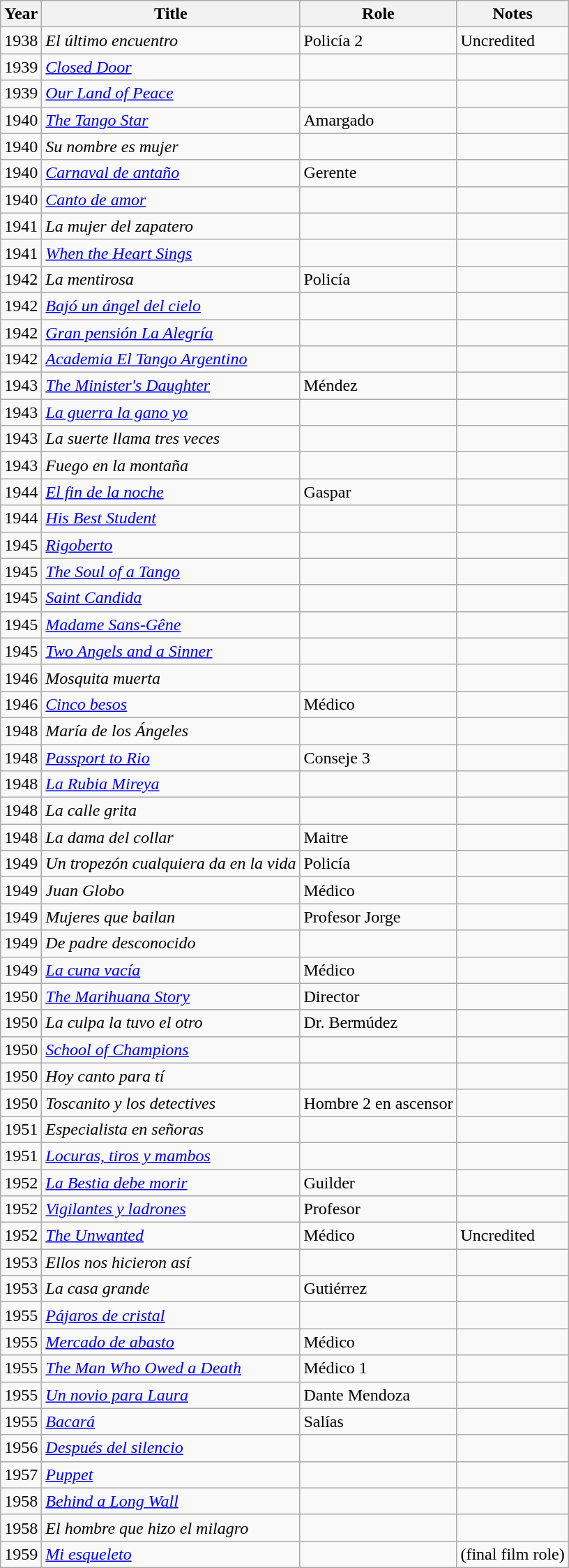<table class="wikitable">
<tr>
<th>Year</th>
<th>Title</th>
<th>Role</th>
<th>Notes</th>
</tr>
<tr>
<td>1938</td>
<td><em>El último encuentro</em></td>
<td>Policía 2</td>
<td>Uncredited</td>
</tr>
<tr>
<td>1939</td>
<td><em><a href='#'>Closed Door</a></em></td>
<td></td>
<td></td>
</tr>
<tr>
<td>1939</td>
<td><em><a href='#'>Our Land of Peace</a></em></td>
<td></td>
<td></td>
</tr>
<tr>
<td>1940</td>
<td><em><a href='#'>The Tango Star</a></em></td>
<td>Amargado</td>
<td></td>
</tr>
<tr>
<td>1940</td>
<td><em>Su nombre es mujer</em></td>
<td></td>
<td></td>
</tr>
<tr>
<td>1940</td>
<td><em><a href='#'>Carnaval de antaño</a></em></td>
<td>Gerente</td>
<td></td>
</tr>
<tr>
<td>1940</td>
<td><em><a href='#'>Canto de amor</a></em></td>
<td></td>
<td></td>
</tr>
<tr>
<td>1941</td>
<td><em>La mujer del zapatero</em></td>
<td></td>
<td></td>
</tr>
<tr>
<td>1941</td>
<td><em><a href='#'>When the Heart Sings</a></em></td>
<td></td>
<td></td>
</tr>
<tr>
<td>1942</td>
<td><em>La mentirosa</em></td>
<td>Policía</td>
<td></td>
</tr>
<tr>
<td>1942</td>
<td><em><a href='#'>Bajó un ángel del cielo</a></em></td>
<td></td>
<td></td>
</tr>
<tr>
<td>1942</td>
<td><em><a href='#'>Gran pensión La Alegría</a></em></td>
<td></td>
<td></td>
</tr>
<tr>
<td>1942</td>
<td><em><a href='#'>Academia El Tango Argentino</a></em></td>
<td></td>
<td></td>
</tr>
<tr>
<td>1943</td>
<td><em><a href='#'>The Minister's Daughter</a></em></td>
<td>Méndez</td>
<td></td>
</tr>
<tr>
<td>1943</td>
<td><em><a href='#'>La guerra la gano yo</a></em></td>
<td></td>
<td></td>
</tr>
<tr>
<td>1943</td>
<td><em>La suerte llama tres veces</em></td>
<td></td>
<td></td>
</tr>
<tr>
<td>1943</td>
<td><em>Fuego en la montaña</em></td>
<td></td>
<td></td>
</tr>
<tr>
<td>1944</td>
<td><em><a href='#'>El fin de la noche</a></em></td>
<td>Gaspar</td>
<td></td>
</tr>
<tr>
<td>1944</td>
<td><em><a href='#'>His Best Student</a></em></td>
<td></td>
<td></td>
</tr>
<tr>
<td>1945</td>
<td><em><a href='#'>Rigoberto</a></em></td>
<td></td>
<td></td>
</tr>
<tr>
<td>1945</td>
<td><em><a href='#'>The Soul of a Tango</a></em></td>
<td></td>
<td></td>
</tr>
<tr>
<td>1945</td>
<td><em><a href='#'>Saint Candida</a></em></td>
<td></td>
<td></td>
</tr>
<tr>
<td>1945</td>
<td><em><a href='#'>Madame Sans-Gêne</a></em></td>
<td></td>
<td></td>
</tr>
<tr>
<td>1945</td>
<td><em><a href='#'>Two Angels and a Sinner</a></em></td>
<td></td>
<td></td>
</tr>
<tr>
<td>1946</td>
<td><em>Mosquita muerta</em></td>
<td></td>
<td></td>
</tr>
<tr>
<td>1946</td>
<td><em><a href='#'>Cinco besos</a></em></td>
<td>Médico</td>
<td></td>
</tr>
<tr>
<td>1948</td>
<td><em>María de los Ángeles</em></td>
<td></td>
<td></td>
</tr>
<tr>
<td>1948</td>
<td><em><a href='#'>Passport to Rio</a></em></td>
<td>Conseje 3</td>
<td></td>
</tr>
<tr>
<td>1948</td>
<td><em><a href='#'>La Rubia Mireya</a></em></td>
<td></td>
<td></td>
</tr>
<tr>
<td>1948</td>
<td><em>La calle grita</em></td>
<td></td>
<td></td>
</tr>
<tr>
<td>1948</td>
<td><em>La dama del collar</em></td>
<td>Maitre</td>
<td></td>
</tr>
<tr>
<td>1949</td>
<td><em>Un tropezón cualquiera da en la vida</em></td>
<td>Policía</td>
<td></td>
</tr>
<tr>
<td>1949</td>
<td><em>Juan Globo</em></td>
<td>Médico</td>
<td></td>
</tr>
<tr>
<td>1949</td>
<td><em>Mujeres que bailan</em></td>
<td>Profesor Jorge</td>
<td></td>
</tr>
<tr>
<td>1949</td>
<td><em>De padre desconocido</em></td>
<td></td>
<td></td>
</tr>
<tr>
<td>1949</td>
<td><em><a href='#'>La cuna vacía</a></em></td>
<td>Médico</td>
<td></td>
</tr>
<tr>
<td>1950</td>
<td><em><a href='#'>The Marihuana Story</a></em></td>
<td>Director</td>
<td></td>
</tr>
<tr>
<td>1950</td>
<td><em>La culpa la tuvo el otro</em></td>
<td>Dr. Bermúdez</td>
<td></td>
</tr>
<tr>
<td>1950</td>
<td><em><a href='#'>School of Champions</a></em></td>
<td></td>
<td></td>
</tr>
<tr>
<td>1950</td>
<td><em>Hoy canto para tí</em></td>
<td></td>
<td></td>
</tr>
<tr>
<td>1950</td>
<td><em>Toscanito y los detectives</em></td>
<td>Hombre 2 en ascensor</td>
<td></td>
</tr>
<tr>
<td>1951</td>
<td><em>Especialista en señoras</em></td>
<td></td>
<td></td>
</tr>
<tr>
<td>1951</td>
<td><em><a href='#'>Locuras, tiros y mambos</a></em></td>
<td></td>
<td></td>
</tr>
<tr>
<td>1952</td>
<td><em><a href='#'>La Bestia debe morir</a></em></td>
<td>Guilder</td>
<td></td>
</tr>
<tr>
<td>1952</td>
<td><em><a href='#'>Vigilantes y ladrones</a></em></td>
<td>Profesor</td>
<td></td>
</tr>
<tr>
<td>1952</td>
<td><em><a href='#'>The Unwanted</a></em></td>
<td>Médico</td>
<td>Uncredited</td>
</tr>
<tr>
<td>1953</td>
<td><em>Ellos nos hicieron así</em></td>
<td></td>
<td></td>
</tr>
<tr>
<td>1953</td>
<td><em>La casa grande</em></td>
<td>Gutiérrez</td>
<td></td>
</tr>
<tr>
<td>1955</td>
<td><em><a href='#'>Pájaros de cristal</a></em></td>
<td></td>
<td></td>
</tr>
<tr>
<td>1955</td>
<td><em><a href='#'>Mercado de abasto</a></em></td>
<td>Médico</td>
<td></td>
</tr>
<tr>
<td>1955</td>
<td><em><a href='#'>The Man Who Owed a Death</a></em></td>
<td>Médico 1</td>
<td></td>
</tr>
<tr>
<td>1955</td>
<td><em><a href='#'>Un novio para Laura</a></em></td>
<td>Dante Mendoza</td>
<td></td>
</tr>
<tr>
<td>1955</td>
<td><em><a href='#'>Bacará</a></em></td>
<td>Salías</td>
<td></td>
</tr>
<tr>
<td>1956</td>
<td><em><a href='#'>Después del silencio</a></em></td>
<td></td>
<td></td>
</tr>
<tr>
<td>1957</td>
<td><em><a href='#'>Puppet</a></em></td>
<td></td>
<td></td>
</tr>
<tr>
<td>1958</td>
<td><em><a href='#'>Behind a Long Wall</a></em></td>
<td></td>
<td></td>
</tr>
<tr>
<td>1958</td>
<td><em>El hombre que hizo el milagro</em></td>
<td></td>
<td></td>
</tr>
<tr>
<td>1959</td>
<td><em><a href='#'>Mi esqueleto</a></em></td>
<td></td>
<td>(final film role)</td>
</tr>
</table>
